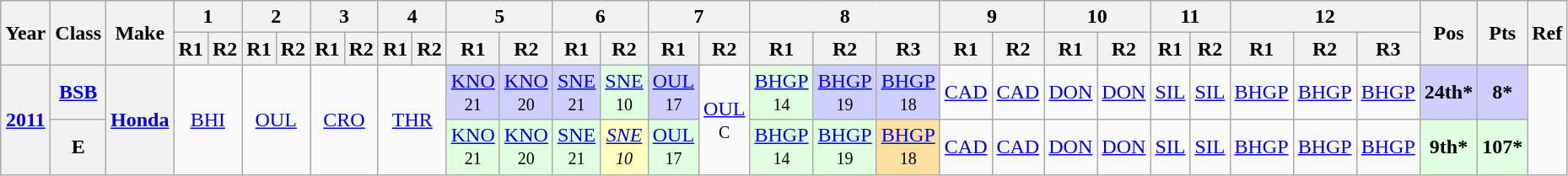<table class="wikitable" style="text-align:center; ">
<tr>
<th valign="middle" rowspan=2>Year</th>
<th valign="middle" rowspan=2>Class</th>
<th valign="middle" rowspan=2>Make</th>
<th colspan=2>1</th>
<th colspan=2>2</th>
<th colspan=2>3</th>
<th colspan=2>4</th>
<th colspan=2>5</th>
<th colspan=2>6</th>
<th colspan=2>7</th>
<th colspan=3>8</th>
<th colspan=2>9</th>
<th colspan=2>10</th>
<th colspan=2>11</th>
<th colspan=3>12</th>
<th rowspan=2>Pos</th>
<th rowspan=2>Pts</th>
<th rowspan=2>Ref</th>
</tr>
<tr>
<th>R1</th>
<th>R2</th>
<th>R1</th>
<th>R2</th>
<th>R1</th>
<th>R2</th>
<th>R1</th>
<th>R2</th>
<th>R1</th>
<th>R2</th>
<th>R1</th>
<th>R2</th>
<th>R1</th>
<th>R2</th>
<th>R1</th>
<th>R2</th>
<th>R3</th>
<th>R1</th>
<th>R2</th>
<th>R1</th>
<th>R2</th>
<th>R1</th>
<th>R2</th>
<th>R1</th>
<th>R2</th>
<th>R3</th>
</tr>
<tr>
<th rowspan=2><a href='#'>2011</a></th>
<th><a href='#'>BSB</a></th>
<th rowspan=2><a href='#'>Honda</a></th>
<td rowspan=2 colspan=2><a href='#'>BHI</a></td>
<td rowspan=2 colspan=2><a href='#'>OUL</a></td>
<td rowspan=2 colspan=2><a href='#'>CRO</a></td>
<td rowspan=2 colspan=2><a href='#'>THR</a></td>
<td style="background:#CFCFFF;"><a href='#'>KNO</a><br><small>21</small></td>
<td style="background:#CFCFFF;"><a href='#'>KNO</a><br><small>20</small></td>
<td style="background:#CFCFFF;"><a href='#'>SNE</a><br><small>21</small></td>
<td style="background:#DFFFDF;"><a href='#'>SNE</a><br><small>10</small></td>
<td style="background:#CFCFFF;"><a href='#'>OUL</a><br><small>17</small></td>
<td rowspan=2><a href='#'>OUL</a><br><small>C</small></td>
<td style="background:#DFFFDF;"><a href='#'>BHGP</a><br><small>14</small></td>
<td style="background:#CFCFFF;"><a href='#'>BHGP</a><br><small>19</small></td>
<td style="background:#CFCFFF;"><a href='#'>BHGP</a><br><small>18</small></td>
<td><a href='#'>CAD</a><br></td>
<td><a href='#'>CAD</a><br></td>
<td><a href='#'>DON</a><br></td>
<td><a href='#'>DON</a><br></td>
<td><a href='#'>SIL</a><br></td>
<td><a href='#'>SIL</a><br></td>
<td><a href='#'>BHGP</a><br></td>
<td><a href='#'>BHGP</a><br></td>
<td><a href='#'>BHGP</a><br></td>
<td style="background:#CFCFFF;"><strong>24th*</strong></td>
<td style="background:#CFCFFF;"><strong>8*</strong></td>
<td rowspan=2></td>
</tr>
<tr>
<th><strong><span>E</span></strong></th>
<td style="background:#DFFFDF;"><a href='#'>KNO</a><br><small>21</small></td>
<td style="background:#DFFFDF;"><a href='#'>KNO</a><br><small>20</small></td>
<td style="background:#DFFFDF;"><a href='#'>SNE</a><br><small>21</small></td>
<td style="background:#FFFFBF;"><em><a href='#'>SNE</a><br><small>10</small></em></td>
<td style="background:#DFFFDF;"><a href='#'>OUL</a><br><small>17</small></td>
<td style="background:#DFFFDF;"><a href='#'>BHGP</a><br><small>14</small></td>
<td style="background:#DFFFDF;"><a href='#'>BHGP</a><br><small>19</small></td>
<td style="background:#FFDF9F;"><a href='#'>BHGP</a><br><small>18</small></td>
<td><a href='#'>CAD</a><br></td>
<td><a href='#'>CAD</a><br></td>
<td><a href='#'>DON</a><br></td>
<td><a href='#'>DON</a><br></td>
<td><a href='#'>SIL</a><br></td>
<td><a href='#'>SIL</a><br></td>
<td><a href='#'>BHGP</a><br></td>
<td><a href='#'>BHGP</a><br></td>
<td><a href='#'>BHGP</a><br></td>
<td style="background:#DFFFDF;"><strong>9th*</strong></td>
<td style="background:#DFFFDF;"><strong>107*</strong></td>
</tr>
</table>
